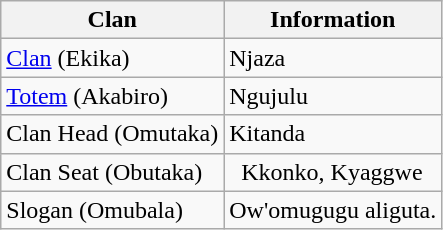<table class="wikitable">
<tr>
<th>Clan</th>
<th>Information</th>
</tr>
<tr>
<td><a href='#'>Clan</a> (Ekika)</td>
<td>Njaza</td>
</tr>
<tr>
<td><a href='#'>Totem</a> (Akabiro)</td>
<td>Ngujulu</td>
</tr>
<tr>
<td>Clan Head (Omutaka)</td>
<td>Kitanda</td>
</tr>
<tr>
<td>Clan Seat (Obutaka)</td>
<td>  Kkonko, Kyaggwe</td>
</tr>
<tr>
<td>Slogan (Omubala)</td>
<td>Ow'omugugu aliguta.</td>
</tr>
</table>
